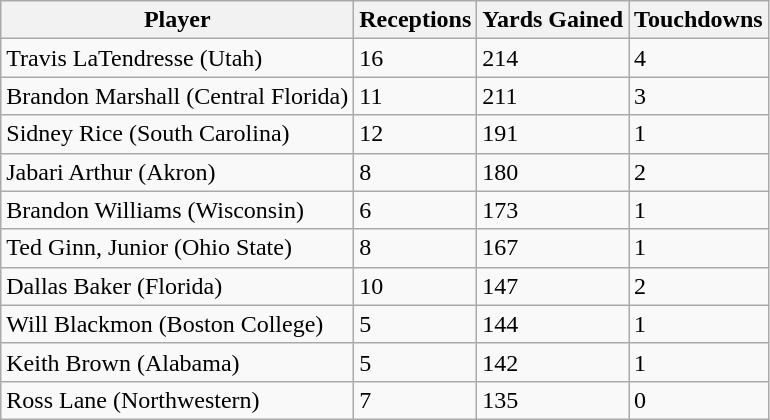<table class="wikitable">
<tr>
<th>Player</th>
<th>Receptions</th>
<th>Yards Gained</th>
<th>Touchdowns</th>
</tr>
<tr>
<td>Travis LaTendresse (Utah)</td>
<td>16</td>
<td>214</td>
<td>4</td>
</tr>
<tr>
<td>Brandon Marshall (Central Florida)</td>
<td>11</td>
<td>211</td>
<td>3</td>
</tr>
<tr>
<td>Sidney Rice (South Carolina)</td>
<td>12</td>
<td>191</td>
<td>1</td>
</tr>
<tr>
<td>Jabari Arthur (Akron)</td>
<td>8</td>
<td>180</td>
<td>2</td>
</tr>
<tr>
<td>Brandon Williams (Wisconsin)</td>
<td>6</td>
<td>173</td>
<td>1</td>
</tr>
<tr>
<td>Ted Ginn, Junior (Ohio State)</td>
<td>8</td>
<td>167</td>
<td>1</td>
</tr>
<tr>
<td>Dallas Baker (Florida)</td>
<td>10</td>
<td>147</td>
<td>2</td>
</tr>
<tr>
<td>Will Blackmon (Boston College)</td>
<td>5</td>
<td>144</td>
<td>1</td>
</tr>
<tr>
<td>Keith Brown (Alabama)</td>
<td>5</td>
<td>142</td>
<td>1</td>
</tr>
<tr>
<td>Ross Lane (Northwestern)</td>
<td>7</td>
<td>135</td>
<td>0</td>
</tr>
</table>
